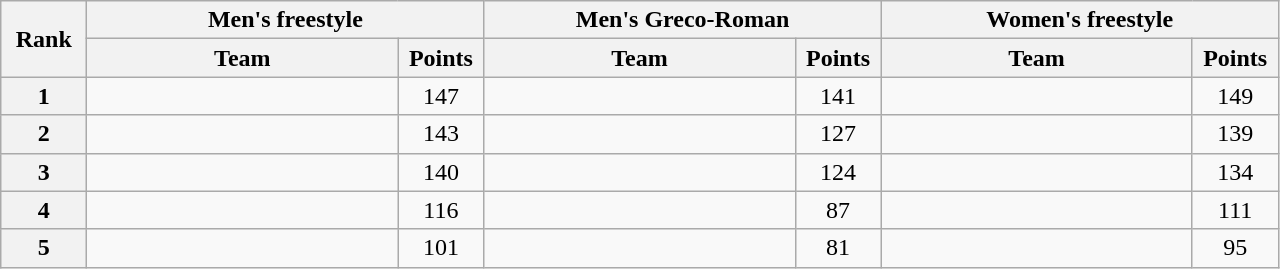<table class="wikitable" style="text-align:center;">
<tr>
<th rowspan="2" width="50">Rank</th>
<th colspan="2">Men's freestyle</th>
<th colspan="2">Men's Greco-Roman</th>
<th colspan="2">Women's freestyle</th>
</tr>
<tr>
<th width="200">Team</th>
<th width="50">Points</th>
<th width="200">Team</th>
<th width="50">Points</th>
<th width="200">Team</th>
<th width="50">Points</th>
</tr>
<tr>
<th>1</th>
<td align="left"></td>
<td>147</td>
<td align="left"></td>
<td>141</td>
<td align="left"></td>
<td>149</td>
</tr>
<tr>
<th>2</th>
<td align="left"></td>
<td>143</td>
<td align="left"></td>
<td>127</td>
<td align="left"></td>
<td>139</td>
</tr>
<tr>
<th>3</th>
<td align="left"></td>
<td>140</td>
<td align="left"></td>
<td>124</td>
<td align="left"></td>
<td>134</td>
</tr>
<tr>
<th>4</th>
<td align="left"></td>
<td>116</td>
<td align="left"></td>
<td>87</td>
<td align="left"></td>
<td>111</td>
</tr>
<tr>
<th>5</th>
<td align="left"></td>
<td>101</td>
<td align="left"></td>
<td>81</td>
<td align="left"></td>
<td>95</td>
</tr>
</table>
